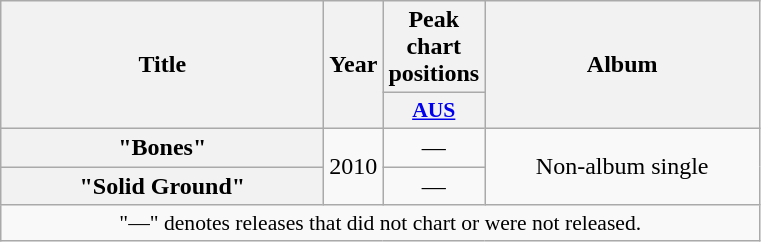<table class="wikitable plainrowheaders" style="text-align:center;">
<tr>
<th scope="col" rowspan="2" style="width:13em;">Title</th>
<th scope="col" rowspan="2" style="width:1em;">Year</th>
<th scope="col" colspan="1">Peak chart positions</th>
<th scope="col" rowspan="2" style="width:11em;">Album</th>
</tr>
<tr>
<th scope="col" style="width:3em;font-size:90%;"><a href='#'>AUS</a></th>
</tr>
<tr>
<th scope="row">"Bones"</th>
<td rowspan="2">2010</td>
<td>—</td>
<td rowspan="2">Non-album single</td>
</tr>
<tr>
<th scope="row">"Solid Ground"</th>
<td>—</td>
</tr>
<tr>
<td align="center" colspan="6" style="font-size:90%">"—" denotes releases that did not chart or were not released.</td>
</tr>
</table>
